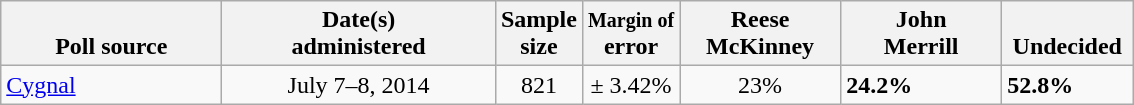<table class="wikitable">
<tr valign= bottom>
<th style="width:140px;">Poll source</th>
<th style="width:175px;">Date(s)<br>administered</th>
<th class=small>Sample<br>size</th>
<th><small>Margin of</small><br>error</th>
<th style="width:100px;">Reese<br>McKinney</th>
<th style="width:100px;">John<br>Merrill</th>
<th style="width:80px;">Undecided</th>
</tr>
<tr>
<td><a href='#'>Cygnal</a></td>
<td align=center>July 7–8, 2014</td>
<td align=center>821</td>
<td align=center>± 3.42%</td>
<td align=center>23%</td>
<td><strong>24.2%</strong></td>
<td><strong>52.8%</strong></td>
</tr>
</table>
